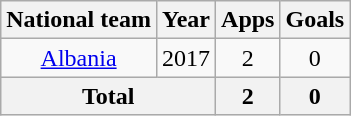<table class="wikitable" style="text-align:center">
<tr>
<th>National team</th>
<th>Year</th>
<th>Apps</th>
<th>Goals</th>
</tr>
<tr>
<td><a href='#'>Albania</a></td>
<td>2017</td>
<td>2</td>
<td>0</td>
</tr>
<tr>
<th colspan="2">Total</th>
<th>2</th>
<th>0</th>
</tr>
</table>
